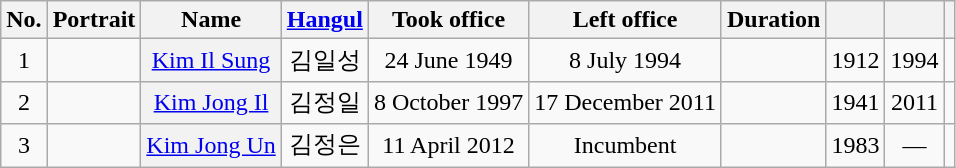<table class="wikitable sortable" style=text-align:center>
<tr>
<th scope=col>No.<br></th>
<th scope=col class="unsortable">Portrait</th>
<th scope=col>Name</th>
<th scope=col><a href='#'>Hangul</a></th>
<th scope=col>Took office</th>
<th scope=col>Left office</th>
<th scope=col>Duration</th>
<th scope=col></th>
<th scope=col></th>
<th scope=col class="unsortable"></th>
</tr>
<tr>
<td>1</td>
<td></td>
<th scope="row" style="font-weight:normal;"><a href='#'>Kim Il Sung</a></th>
<td>김일성</td>
<td>24 June 1949</td>
<td>8 July 1994</td>
<td></td>
<td>1912</td>
<td>1994</td>
<td></td>
</tr>
<tr>
<td>2</td>
<td></td>
<th scope="row" style="font-weight:normal;"><a href='#'>Kim Jong Il</a></th>
<td>김정일</td>
<td>8 October 1997</td>
<td>17 December 2011</td>
<td></td>
<td>1941</td>
<td>2011</td>
<td></td>
</tr>
<tr>
<td>3</td>
<td></td>
<th scope="row" style="font-weight:normal;"><a href='#'>Kim Jong Un</a></th>
<td>김정은</td>
<td>11 April 2012</td>
<td>Incumbent</td>
<td></td>
<td>1983</td>
<td>—</td>
<td></td>
</tr>
</table>
